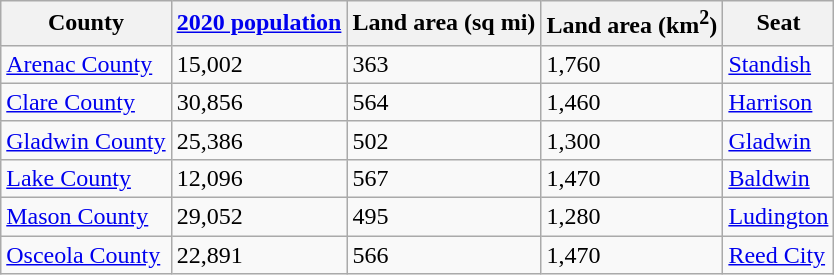<table class="wikitable sortable">
<tr>
<th>County</th>
<th><a href='#'>2020 population</a></th>
<th>Land area (sq mi)</th>
<th>Land area (km<sup>2</sup>)</th>
<th>Seat</th>
</tr>
<tr>
<td><a href='#'>Arenac County</a></td>
<td>15,002</td>
<td>363</td>
<td>1,760</td>
<td><a href='#'>Standish</a></td>
</tr>
<tr>
<td><a href='#'>Clare County</a></td>
<td>30,856</td>
<td>564</td>
<td>1,460</td>
<td><a href='#'>Harrison</a></td>
</tr>
<tr>
<td><a href='#'>Gladwin County</a></td>
<td>25,386</td>
<td>502</td>
<td>1,300</td>
<td><a href='#'>Gladwin</a></td>
</tr>
<tr>
<td><a href='#'>Lake County</a></td>
<td>12,096</td>
<td>567</td>
<td>1,470</td>
<td><a href='#'>Baldwin</a></td>
</tr>
<tr>
<td><a href='#'>Mason County</a></td>
<td>29,052</td>
<td>495</td>
<td>1,280</td>
<td><a href='#'>Ludington</a></td>
</tr>
<tr>
<td><a href='#'>Osceola County</a></td>
<td>22,891</td>
<td>566</td>
<td>1,470</td>
<td><a href='#'>Reed City</a></td>
</tr>
</table>
